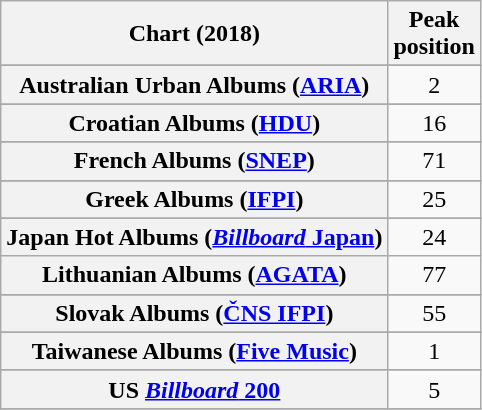<table class="wikitable sortable plainrowheaders" style="text-align:center">
<tr>
<th scope="col">Chart (2018)</th>
<th scope="col">Peak<br>position</th>
</tr>
<tr>
</tr>
<tr>
<th scope="row">Australian Urban Albums (<a href='#'>ARIA</a>)</th>
<td>2</td>
</tr>
<tr>
</tr>
<tr>
</tr>
<tr>
</tr>
<tr>
</tr>
<tr>
<th scope="row">Croatian Albums (<a href='#'>HDU</a>)</th>
<td>16</td>
</tr>
<tr>
</tr>
<tr>
</tr>
<tr>
<th scope="row">French Albums (<a href='#'>SNEP</a>)</th>
<td>71</td>
</tr>
<tr>
</tr>
<tr>
<th scope="row">Greek Albums (<a href='#'>IFPI</a>)</th>
<td>25</td>
</tr>
<tr>
</tr>
<tr>
</tr>
<tr>
</tr>
<tr>
<th scope="row">Japan Hot Albums (<a href='#'><em>Billboard</em> Japan</a>)</th>
<td>24</td>
</tr>
<tr>
<th scope="row">Lithuanian Albums (<a href='#'>AGATA</a>)</th>
<td>77</td>
</tr>
<tr>
</tr>
<tr>
</tr>
<tr>
</tr>
<tr>
<th scope="row">Slovak Albums (<a href='#'>ČNS IFPI</a>)</th>
<td>55</td>
</tr>
<tr>
</tr>
<tr>
</tr>
<tr>
</tr>
<tr>
<th scope="row">Taiwanese Albums (<a href='#'>Five Music</a>)</th>
<td>1</td>
</tr>
<tr>
</tr>
<tr>
</tr>
<tr>
<th scope="row">US <a href='#'><em>Billboard</em> 200</a></th>
<td>5</td>
</tr>
<tr>
</tr>
</table>
